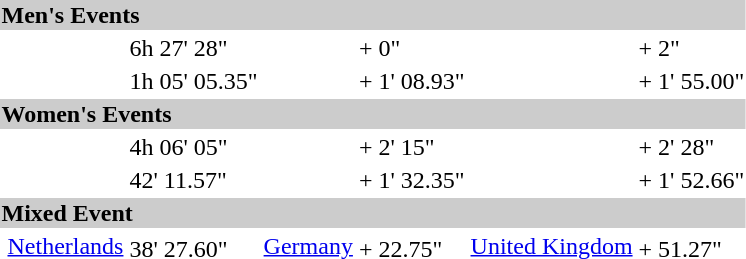<table>
<tr style="background:#ccc;">
<td colspan=7><strong>Men's Events</strong></td>
</tr>
<tr>
<td><br></td>
<td></td>
<td>6h 27' 28"</td>
<td></td>
<td>+ 0"</td>
<td></td>
<td>+ 2"</td>
</tr>
<tr>
<td><br></td>
<td></td>
<td>1h 05' 05.35"</td>
<td></td>
<td>+ 1' 08.93"</td>
<td></td>
<td>+ 1' 55.00"</td>
</tr>
<tr style="background:#ccc;">
<td colspan=7><strong>Women's Events</strong></td>
</tr>
<tr>
<td><br></td>
<td></td>
<td>4h 06' 05"</td>
<td></td>
<td>+ 2' 15"</td>
<td></td>
<td>+ 2' 28"</td>
</tr>
<tr>
<td><br></td>
<td></td>
<td>42' 11.57"</td>
<td></td>
<td>+ 1' 32.35"</td>
<td></td>
<td>+ 1' 52.66"</td>
</tr>
<tr style="background:#ccc;">
<td colspan=7><strong>Mixed Event</strong></td>
</tr>
<tr>
<td rowspan=2><br></td>
<td> <a href='#'>Netherlands</a></td>
<td rowspan=2>38' 27.60"</td>
<td> <a href='#'>Germany</a></td>
<td rowspan=2>+ 22.75"</td>
<td> <a href='#'>United Kingdom</a></td>
<td rowspan=2>+ 51.27"</td>
</tr>
<tr>
<td></td>
<td></td>
<td></td>
</tr>
</table>
